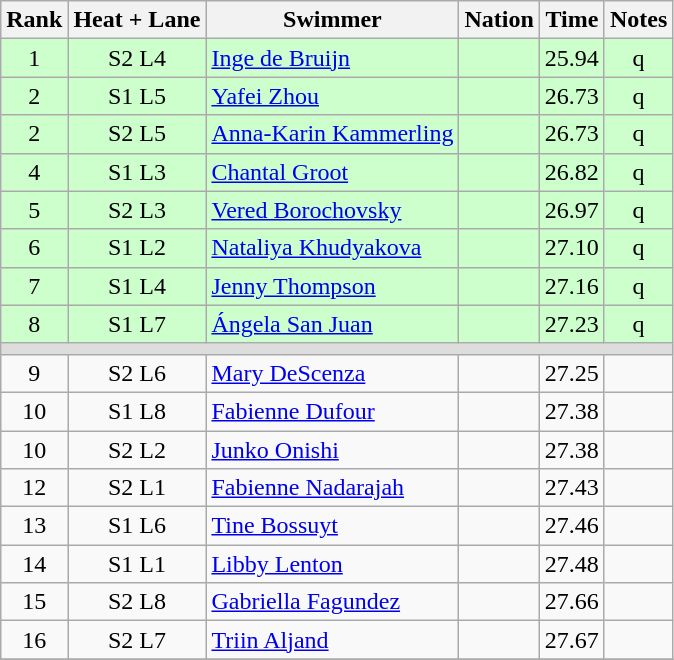<table class="wikitable sortable" style="text-align:center">
<tr>
<th>Rank</th>
<th>Heat + Lane</th>
<th>Swimmer</th>
<th>Nation</th>
<th>Time</th>
<th>Notes</th>
</tr>
<tr bgcolor=ccffcc>
<td>1</td>
<td>S2 L4</td>
<td align=left><a href='#'>Inge de Bruijn</a></td>
<td align=left></td>
<td>25.94</td>
<td>q</td>
</tr>
<tr bgcolor=ccffcc>
<td>2</td>
<td>S1 L5</td>
<td align=left><a href='#'>Yafei Zhou</a></td>
<td align=left></td>
<td>26.73</td>
<td>q</td>
</tr>
<tr bgcolor=ccffcc>
<td>2</td>
<td>S2 L5</td>
<td align=left><a href='#'>Anna-Karin Kammerling</a></td>
<td align=left></td>
<td>26.73</td>
<td>q</td>
</tr>
<tr bgcolor=ccffcc>
<td>4</td>
<td>S1 L3</td>
<td align=left><a href='#'>Chantal Groot</a></td>
<td align=left></td>
<td>26.82</td>
<td>q</td>
</tr>
<tr bgcolor=ccffcc>
<td>5</td>
<td>S2 L3</td>
<td align=left><a href='#'>Vered Borochovsky</a></td>
<td align=left></td>
<td>26.97</td>
<td>q</td>
</tr>
<tr bgcolor=ccffcc>
<td>6</td>
<td>S1 L2</td>
<td align=left><a href='#'>Nataliya Khudyakova</a></td>
<td align=left></td>
<td>27.10</td>
<td>q</td>
</tr>
<tr bgcolor=ccffcc>
<td>7</td>
<td>S1 L4</td>
<td align=left><a href='#'>Jenny Thompson</a></td>
<td align=left></td>
<td>27.16</td>
<td>q</td>
</tr>
<tr bgcolor=ccffcc>
<td>8</td>
<td>S1 L7</td>
<td align=left><a href='#'>Ángela San Juan</a></td>
<td align=left></td>
<td>27.23</td>
<td>q</td>
</tr>
<tr bgcolor=#DDDDDD>
<td colspan=6></td>
</tr>
<tr>
<td>9</td>
<td>S2 L6</td>
<td align=left><a href='#'>Mary DeScenza</a></td>
<td align=left></td>
<td>27.25</td>
<td></td>
</tr>
<tr>
<td>10</td>
<td>S1 L8</td>
<td align=left><a href='#'>Fabienne Dufour</a></td>
<td align=left></td>
<td>27.38</td>
<td></td>
</tr>
<tr>
<td>10</td>
<td>S2 L2</td>
<td align=left><a href='#'>Junko Onishi</a></td>
<td align=left></td>
<td>27.38</td>
<td></td>
</tr>
<tr>
<td>12</td>
<td>S2 L1</td>
<td align=left><a href='#'>Fabienne Nadarajah</a></td>
<td align=left></td>
<td>27.43</td>
<td></td>
</tr>
<tr>
<td>13</td>
<td>S1 L6</td>
<td align=left><a href='#'>Tine Bossuyt</a></td>
<td align=left></td>
<td>27.46</td>
<td></td>
</tr>
<tr>
<td>14</td>
<td>S1 L1</td>
<td align=left><a href='#'>Libby Lenton</a></td>
<td align=left></td>
<td>27.48</td>
<td></td>
</tr>
<tr>
<td>15</td>
<td>S2 L8</td>
<td align=left><a href='#'>Gabriella Fagundez</a></td>
<td align=left></td>
<td>27.66</td>
<td></td>
</tr>
<tr>
<td>16</td>
<td>S2 L7</td>
<td align=left><a href='#'>Triin Aljand</a></td>
<td align=left></td>
<td>27.67</td>
<td></td>
</tr>
<tr>
</tr>
</table>
